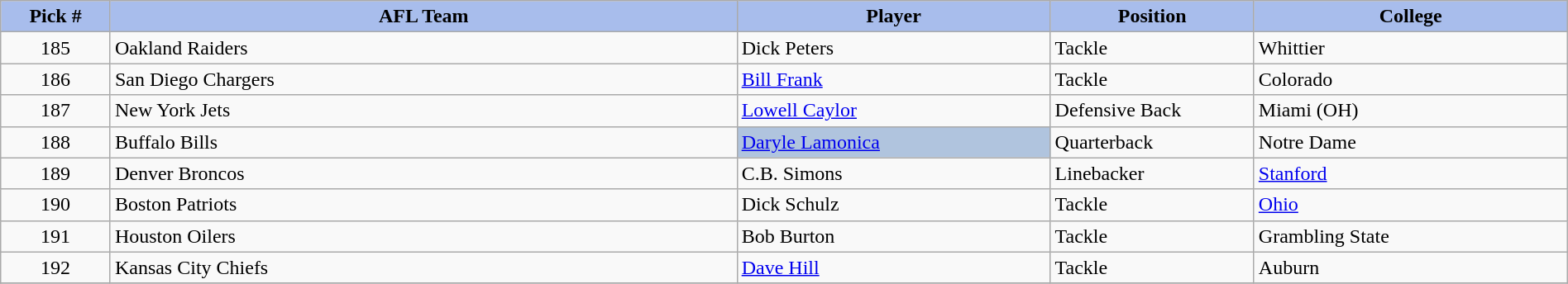<table class="wikitable sortable sortable" style="width: 100%">
<tr>
<th style="background:#A8BDEC;" width=7%>Pick #</th>
<th width=40% style="background:#A8BDEC;">AFL Team</th>
<th width=20% style="background:#A8BDEC;">Player</th>
<th width=13% style="background:#A8BDEC;">Position</th>
<th style="background:#A8BDEC;">College</th>
</tr>
<tr>
<td align=center>185</td>
<td>Oakland Raiders</td>
<td>Dick Peters</td>
<td>Tackle</td>
<td>Whittier</td>
</tr>
<tr>
<td align=center>186</td>
<td>San Diego Chargers</td>
<td><a href='#'>Bill Frank</a></td>
<td>Tackle</td>
<td>Colorado</td>
</tr>
<tr>
<td align=center>187</td>
<td>New York Jets</td>
<td><a href='#'>Lowell Caylor</a></td>
<td>Defensive Back</td>
<td>Miami (OH)</td>
</tr>
<tr>
<td align=center>188</td>
<td>Buffalo Bills</td>
<td bgcolor=lightsteelblue><a href='#'>Daryle Lamonica</a></td>
<td>Quarterback</td>
<td>Notre Dame</td>
</tr>
<tr>
<td align=center>189</td>
<td>Denver Broncos</td>
<td>C.B. Simons</td>
<td>Linebacker</td>
<td><a href='#'>Stanford</a></td>
</tr>
<tr>
<td align=center>190</td>
<td>Boston Patriots</td>
<td>Dick Schulz</td>
<td>Tackle</td>
<td><a href='#'>Ohio</a></td>
</tr>
<tr>
<td align=center>191</td>
<td>Houston Oilers</td>
<td>Bob Burton</td>
<td>Tackle</td>
<td>Grambling State</td>
</tr>
<tr>
<td align=center>192</td>
<td>Kansas City Chiefs</td>
<td><a href='#'>Dave Hill</a></td>
<td>Tackle</td>
<td>Auburn</td>
</tr>
<tr>
</tr>
</table>
